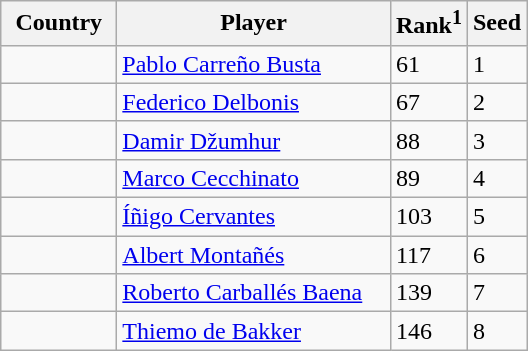<table class="sortable wikitable">
<tr>
<th width="70">Country</th>
<th width="175">Player</th>
<th>Rank<sup>1</sup></th>
<th>Seed</th>
</tr>
<tr>
<td></td>
<td><a href='#'>Pablo Carreño Busta</a></td>
<td>61</td>
<td>1</td>
</tr>
<tr>
<td></td>
<td><a href='#'>Federico Delbonis</a></td>
<td>67</td>
<td>2</td>
</tr>
<tr>
<td></td>
<td><a href='#'>Damir Džumhur</a></td>
<td>88</td>
<td>3</td>
</tr>
<tr>
<td></td>
<td><a href='#'>Marco Cecchinato</a></td>
<td>89</td>
<td>4</td>
</tr>
<tr>
<td></td>
<td><a href='#'>Íñigo Cervantes</a></td>
<td>103</td>
<td>5</td>
</tr>
<tr>
<td></td>
<td><a href='#'>Albert Montañés</a></td>
<td>117</td>
<td>6</td>
</tr>
<tr>
<td></td>
<td><a href='#'>Roberto Carballés Baena</a></td>
<td>139</td>
<td>7</td>
</tr>
<tr>
<td></td>
<td><a href='#'>Thiemo de Bakker</a></td>
<td>146</td>
<td>8</td>
</tr>
</table>
